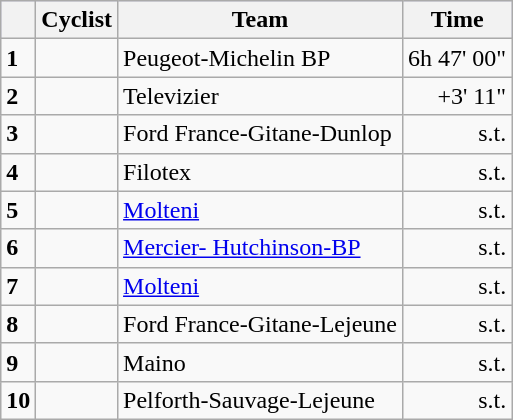<table class="wikitable">
<tr style="background:#ccccff;">
<th></th>
<th>Cyclist</th>
<th>Team</th>
<th>Time</th>
</tr>
<tr>
<td><strong>1</strong></td>
<td></td>
<td>Peugeot-Michelin BP</td>
<td align=right>6h 47' 00"</td>
</tr>
<tr>
<td><strong>2</strong></td>
<td></td>
<td>Televizier</td>
<td align=right>+3' 11"</td>
</tr>
<tr>
<td><strong>3</strong></td>
<td></td>
<td>Ford France-Gitane-Dunlop</td>
<td align=right>s.t.</td>
</tr>
<tr>
<td><strong>4</strong></td>
<td></td>
<td>Filotex</td>
<td align=right>s.t.</td>
</tr>
<tr>
<td><strong>5</strong></td>
<td></td>
<td><a href='#'>Molteni</a></td>
<td align=right>s.t.</td>
</tr>
<tr>
<td><strong>6</strong></td>
<td></td>
<td><a href='#'>Mercier- Hutchinson-BP</a></td>
<td align=right>s.t.</td>
</tr>
<tr>
<td><strong>7</strong></td>
<td></td>
<td><a href='#'>Molteni</a></td>
<td align=right>s.t.</td>
</tr>
<tr>
<td><strong>8</strong></td>
<td></td>
<td>Ford France-Gitane-Lejeune</td>
<td align=right>s.t.</td>
</tr>
<tr>
<td><strong>9</strong></td>
<td></td>
<td>Maino</td>
<td align=right>s.t.</td>
</tr>
<tr>
<td><strong>10</strong></td>
<td></td>
<td>Pelforth-Sauvage-Lejeune</td>
<td align=right>s.t.</td>
</tr>
</table>
